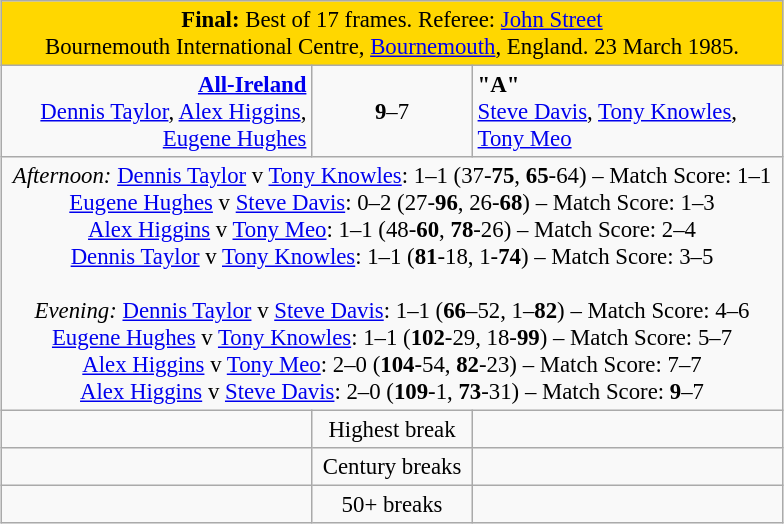<table class="wikitable" style="font-size: 95%; margin: 1em auto 1em auto;">
<tr>
<td colspan="3" align="center" bgcolor="#ffd700"><strong>Final:</strong> Best of 17 frames. Referee: <a href='#'>John Street</a> <br> Bournemouth International Centre, <a href='#'>Bournemouth</a>, England. 23 March 1985.</td>
</tr>
<tr>
<td width="200" align="right"><strong>  <a href='#'>All-Ireland</a></strong> <br> <a href='#'>Dennis Taylor</a>, <a href='#'>Alex Higgins</a>, <a href='#'>Eugene Hughes</a></td>
<td width="100" align="center"><strong>9</strong>–7</td>
<td width="200"><strong> "A"</strong> <br> <a href='#'>Steve Davis</a>, <a href='#'>Tony Knowles</a>, <a href='#'>Tony Meo</a></td>
</tr>
<tr>
<td colspan="3" align="center" style="font-size: 100%"><em>Afternoon:</em> <a href='#'>Dennis Taylor</a> v <a href='#'>Tony Knowles</a>: 1–1 (37-<strong>75</strong>, <strong>65</strong>-64) – Match Score: 1–1  <br> <a href='#'>Eugene Hughes</a> v <a href='#'>Steve Davis</a>: 0–2 (27-<strong>96</strong>, 26-<strong>68</strong>) – Match Score: 1–3  <br> <a href='#'>Alex Higgins</a> v <a href='#'>Tony Meo</a>: 1–1 (48-<strong>60</strong>, <strong>78</strong>-26) – Match Score: 2–4  <br> <a href='#'>Dennis Taylor</a> v <a href='#'>Tony Knowles</a>: 1–1 (<strong>81</strong>-18, 1-<strong>74</strong>) – Match Score: 3–5  <br><br><em>Evening:</em> <a href='#'>Dennis Taylor</a> v <a href='#'>Steve Davis</a>: 1–1 (<strong>66</strong>–52, 1–<strong>82</strong>) – Match Score: 4–6 <br> <a href='#'>Eugene Hughes</a> v <a href='#'>Tony Knowles</a>: 1–1 (<strong>102</strong>-29, 18-<strong>99</strong>) – Match Score: 5–7 <br> <a href='#'>Alex Higgins</a> v <a href='#'>Tony Meo</a>: 2–0 (<strong>104</strong>-54, <strong>82</strong>-23) – Match Score: 7–7  <br> <a href='#'>Alex Higgins</a> v <a href='#'>Steve Davis</a>: 2–0 (<strong>109</strong>-1, <strong>73</strong>-31) – Match Score: <strong>9</strong>–7  <br></td>
</tr>
<tr>
<td align="right"></td>
<td align="center">Highest break</td>
<td align="left"></td>
</tr>
<tr>
<td align="right"></td>
<td align="center">Century breaks</td>
<td align="left"></td>
</tr>
<tr>
<td align="right"></td>
<td align="center">50+ breaks</td>
<td align="left"></td>
</tr>
</table>
